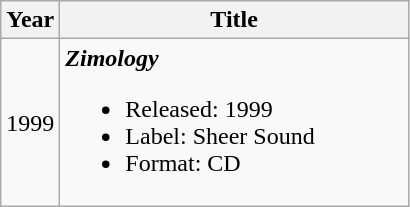<table class="wikitable">
<tr>
<th>Year</th>
<th style="width:225px;">Title</th>
</tr>
<tr>
<td>1999</td>
<td><strong><em>Zimology</em></strong><br><ul><li>Released: 1999</li><li>Label: Sheer Sound </li><li>Format: CD</li></ul></td>
</tr>
</table>
